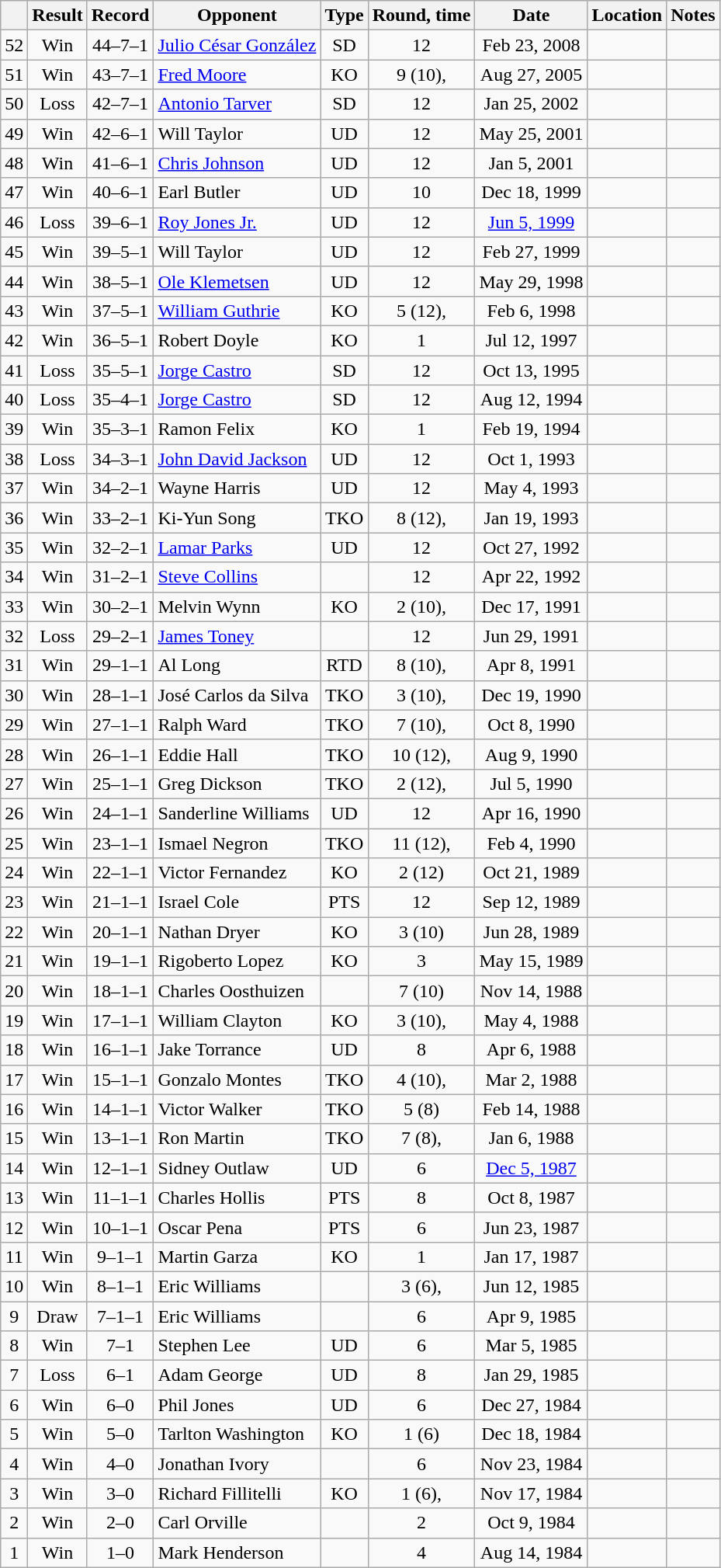<table class="wikitable" style="text-align:center">
<tr>
<th></th>
<th>Result</th>
<th>Record</th>
<th>Opponent</th>
<th>Type</th>
<th>Round, time</th>
<th>Date</th>
<th>Location</th>
<th>Notes</th>
</tr>
<tr>
<td>52</td>
<td>Win</td>
<td>44–7–1</td>
<td style="text-align:left;"><a href='#'>Julio César González</a></td>
<td>SD</td>
<td>12</td>
<td>Feb 23, 2008</td>
<td style="text-align:left;"></td>
<td style="text-align:left;"></td>
</tr>
<tr>
<td>51</td>
<td>Win</td>
<td>43–7–1</td>
<td style="text-align:left;"><a href='#'>Fred Moore</a></td>
<td>KO</td>
<td>9 (10), </td>
<td>Aug 27, 2005</td>
<td style="text-align:left;"></td>
<td></td>
</tr>
<tr>
<td>50</td>
<td>Loss</td>
<td>42–7–1</td>
<td style="text-align:left;"><a href='#'>Antonio Tarver</a></td>
<td>SD</td>
<td>12</td>
<td>Jan 25, 2002</td>
<td style="text-align:left;"></td>
<td style="text-align:left;"></td>
</tr>
<tr>
<td>49</td>
<td>Win</td>
<td>42–6–1</td>
<td style="text-align:left;">Will Taylor</td>
<td>UD</td>
<td>12</td>
<td>May 25, 2001</td>
<td style="text-align:left;"></td>
<td style="text-align:left;"></td>
</tr>
<tr>
<td>48</td>
<td>Win</td>
<td>41–6–1</td>
<td style="text-align:left;"><a href='#'>Chris Johnson</a></td>
<td>UD</td>
<td>12</td>
<td>Jan 5, 2001</td>
<td style="text-align:left;"></td>
<td style="text-align:left;"></td>
</tr>
<tr>
<td>47</td>
<td>Win</td>
<td>40–6–1</td>
<td style="text-align:left;">Earl Butler</td>
<td>UD</td>
<td>10</td>
<td>Dec 18, 1999</td>
<td style="text-align:left;"></td>
<td></td>
</tr>
<tr>
<td>46</td>
<td>Loss</td>
<td>39–6–1</td>
<td style="text-align:left;"><a href='#'>Roy Jones Jr.</a></td>
<td>UD</td>
<td>12</td>
<td><a href='#'>Jun 5, 1999</a></td>
<td style="text-align:left;"></td>
<td style="text-align:left;"></td>
</tr>
<tr>
<td>45</td>
<td>Win</td>
<td>39–5–1</td>
<td style="text-align:left;">Will Taylor</td>
<td>UD</td>
<td>12</td>
<td>Feb 27, 1999</td>
<td style="text-align:left;"></td>
<td style="text-align:left;"></td>
</tr>
<tr>
<td>44</td>
<td>Win</td>
<td>38–5–1</td>
<td style="text-align:left;"><a href='#'>Ole Klemetsen</a></td>
<td>UD</td>
<td>12</td>
<td>May 29, 1998</td>
<td style="text-align:left;"></td>
<td style="text-align:left;"></td>
</tr>
<tr>
<td>43</td>
<td>Win</td>
<td>37–5–1</td>
<td style="text-align:left;"><a href='#'>William Guthrie</a></td>
<td>KO</td>
<td>5 (12), </td>
<td>Feb 6, 1998</td>
<td style="text-align:left;"></td>
<td style="text-align:left;"></td>
</tr>
<tr>
<td>42</td>
<td>Win</td>
<td>36–5–1</td>
<td style="text-align:left;">Robert Doyle</td>
<td>KO</td>
<td>1</td>
<td>Jul 12, 1997</td>
<td style="text-align:left;"></td>
<td></td>
</tr>
<tr>
<td>41</td>
<td>Loss</td>
<td>35–5–1</td>
<td style="text-align:left;"><a href='#'>Jorge Castro</a></td>
<td>SD</td>
<td>12</td>
<td>Oct 13, 1995</td>
<td style="text-align:left;"></td>
<td style="text-align:left;"></td>
</tr>
<tr>
<td>40</td>
<td>Loss</td>
<td>35–4–1</td>
<td style="text-align:left;"><a href='#'>Jorge Castro</a></td>
<td>SD</td>
<td>12</td>
<td>Aug 12, 1994</td>
<td style="text-align:left;"></td>
<td style="text-align:left;"></td>
</tr>
<tr>
<td>39</td>
<td>Win</td>
<td>35–3–1</td>
<td style="text-align:left;">Ramon Felix</td>
<td>KO</td>
<td>1</td>
<td>Feb 19, 1994</td>
<td style="text-align:left;"></td>
<td></td>
</tr>
<tr>
<td>38</td>
<td>Loss</td>
<td>34–3–1</td>
<td style="text-align:left;"><a href='#'>John David Jackson</a></td>
<td>UD</td>
<td>12</td>
<td>Oct 1, 1993</td>
<td style="text-align:left;"></td>
<td style="text-align:left;"></td>
</tr>
<tr>
<td>37</td>
<td>Win</td>
<td>34–2–1</td>
<td style="text-align:left;">Wayne Harris</td>
<td>UD</td>
<td>12</td>
<td>May 4, 1993</td>
<td style="text-align:left;"></td>
<td style="text-align:left;"></td>
</tr>
<tr>
<td>36</td>
<td>Win</td>
<td>33–2–1</td>
<td style="text-align:left;">Ki-Yun Song</td>
<td>TKO</td>
<td>8 (12), </td>
<td>Jan 19, 1993</td>
<td style="text-align:left;"></td>
<td style="text-align:left;"></td>
</tr>
<tr>
<td>35</td>
<td>Win</td>
<td>32–2–1</td>
<td style="text-align:left;"><a href='#'>Lamar Parks</a></td>
<td>UD</td>
<td>12</td>
<td>Oct 27, 1992</td>
<td style="text-align:left;"></td>
<td style="text-align:left;"></td>
</tr>
<tr>
<td>34</td>
<td>Win</td>
<td>31–2–1</td>
<td style="text-align:left;"><a href='#'>Steve Collins</a></td>
<td></td>
<td>12</td>
<td>Apr 22, 1992</td>
<td style="text-align:left;"></td>
<td style="text-align:left;"></td>
</tr>
<tr>
<td>33</td>
<td>Win</td>
<td>30–2–1</td>
<td style="text-align:left;">Melvin Wynn</td>
<td>KO</td>
<td>2 (10), </td>
<td>Dec 17, 1991</td>
<td style="text-align:left;"></td>
<td></td>
</tr>
<tr>
<td>32</td>
<td>Loss</td>
<td>29–2–1</td>
<td style="text-align:left;"><a href='#'>James Toney</a></td>
<td></td>
<td>12</td>
<td>Jun 29, 1991</td>
<td style="text-align:left;"></td>
<td style="text-align:left;"></td>
</tr>
<tr>
<td>31</td>
<td>Win</td>
<td>29–1–1</td>
<td style="text-align:left;">Al Long</td>
<td>RTD</td>
<td>8 (10), </td>
<td>Apr 8, 1991</td>
<td style="text-align:left;"></td>
<td></td>
</tr>
<tr>
<td>30</td>
<td>Win</td>
<td>28–1–1</td>
<td style="text-align:left;">José Carlos da Silva</td>
<td>TKO</td>
<td>3 (10), </td>
<td>Dec 19, 1990</td>
<td style="text-align:left;"></td>
<td></td>
</tr>
<tr>
<td>29</td>
<td>Win</td>
<td>27–1–1</td>
<td style="text-align:left;">Ralph Ward</td>
<td>TKO</td>
<td>7 (10), </td>
<td>Oct 8, 1990</td>
<td style="text-align:left;"></td>
<td></td>
</tr>
<tr>
<td>28</td>
<td>Win</td>
<td>26–1–1</td>
<td style="text-align:left;">Eddie Hall</td>
<td>TKO</td>
<td>10 (12), </td>
<td>Aug 9, 1990</td>
<td style="text-align:left;"></td>
<td style="text-align:left;"></td>
</tr>
<tr>
<td>27</td>
<td>Win</td>
<td>25–1–1</td>
<td style="text-align:left;">Greg Dickson</td>
<td>TKO</td>
<td>2 (12), </td>
<td>Jul 5, 1990</td>
<td style="text-align:left;"></td>
<td style="text-align:left;"></td>
</tr>
<tr>
<td>26</td>
<td>Win</td>
<td>24–1–1</td>
<td style="text-align:left;">Sanderline Williams</td>
<td>UD</td>
<td>12</td>
<td>Apr 16, 1990</td>
<td style="text-align:left;"></td>
<td style="text-align:left;"></td>
</tr>
<tr>
<td>25</td>
<td>Win</td>
<td>23–1–1</td>
<td style="text-align:left;">Ismael Negron</td>
<td>TKO</td>
<td>11 (12), </td>
<td>Feb 4, 1990</td>
<td style="text-align:left;"></td>
<td style="text-align:left;"></td>
</tr>
<tr>
<td>24</td>
<td>Win</td>
<td>22–1–1</td>
<td style="text-align:left;">Victor Fernandez</td>
<td>KO</td>
<td>2 (12)</td>
<td>Oct 21, 1989</td>
<td style="text-align:left;"></td>
<td style="text-align:left;"></td>
</tr>
<tr>
<td>23</td>
<td>Win</td>
<td>21–1–1</td>
<td style="text-align:left;">Israel Cole</td>
<td>PTS</td>
<td>12</td>
<td>Sep 12, 1989</td>
<td style="text-align:left;"></td>
<td style="text-align:left;"></td>
</tr>
<tr>
<td>22</td>
<td>Win</td>
<td>20–1–1</td>
<td style="text-align:left;">Nathan Dryer</td>
<td>KO</td>
<td>3 (10)</td>
<td>Jun 28, 1989</td>
<td style="text-align:left;"></td>
<td></td>
</tr>
<tr>
<td>21</td>
<td>Win</td>
<td>19–1–1</td>
<td style="text-align:left;">Rigoberto Lopez</td>
<td>KO</td>
<td>3</td>
<td>May 15, 1989</td>
<td style="text-align:left;"></td>
<td></td>
</tr>
<tr>
<td>20</td>
<td>Win</td>
<td>18–1–1</td>
<td style="text-align:left;">Charles Oosthuizen</td>
<td></td>
<td>7 (10)</td>
<td>Nov 14, 1988</td>
<td style="text-align:left;"></td>
<td></td>
</tr>
<tr>
<td>19</td>
<td>Win</td>
<td>17–1–1</td>
<td style="text-align:left;">William Clayton</td>
<td>KO</td>
<td>3 (10), </td>
<td>May 4, 1988</td>
<td style="text-align:left;"></td>
<td></td>
</tr>
<tr>
<td>18</td>
<td>Win</td>
<td>16–1–1</td>
<td style="text-align:left;">Jake Torrance</td>
<td>UD</td>
<td>8</td>
<td>Apr 6, 1988</td>
<td style="text-align:left;"></td>
<td></td>
</tr>
<tr>
<td>17</td>
<td>Win</td>
<td>15–1–1</td>
<td style="text-align:left;">Gonzalo Montes</td>
<td>TKO</td>
<td>4 (10), </td>
<td>Mar 2, 1988</td>
<td style="text-align:left;"></td>
<td></td>
</tr>
<tr>
<td>16</td>
<td>Win</td>
<td>14–1–1</td>
<td style="text-align:left;">Victor Walker</td>
<td>TKO</td>
<td>5 (8)</td>
<td>Feb 14, 1988</td>
<td style="text-align:left;"></td>
<td></td>
</tr>
<tr>
<td>15</td>
<td>Win</td>
<td>13–1–1</td>
<td style="text-align:left;">Ron Martin</td>
<td>TKO</td>
<td>7 (8), </td>
<td>Jan 6, 1988</td>
<td style="text-align:left;"></td>
<td></td>
</tr>
<tr>
<td>14</td>
<td>Win</td>
<td>12–1–1</td>
<td style="text-align:left;">Sidney Outlaw</td>
<td>UD</td>
<td>6</td>
<td><a href='#'>Dec 5, 1987</a></td>
<td style="text-align:left;"></td>
<td></td>
</tr>
<tr>
<td>13</td>
<td>Win</td>
<td>11–1–1</td>
<td style="text-align:left;">Charles Hollis</td>
<td>PTS</td>
<td>8</td>
<td>Oct 8, 1987</td>
<td style="text-align:left;"></td>
<td></td>
</tr>
<tr>
<td>12</td>
<td>Win</td>
<td>10–1–1</td>
<td style="text-align:left;">Oscar Pena</td>
<td>PTS</td>
<td>6</td>
<td>Jun 23, 1987</td>
<td style="text-align:left;"></td>
<td></td>
</tr>
<tr>
<td>11</td>
<td>Win</td>
<td>9–1–1</td>
<td style="text-align:left;">Martin Garza</td>
<td>KO</td>
<td>1</td>
<td>Jan 17, 1987</td>
<td style="text-align:left;"></td>
<td></td>
</tr>
<tr>
<td>10</td>
<td>Win</td>
<td>8–1–1</td>
<td style="text-align:left;">Eric Williams</td>
<td></td>
<td>3 (6), </td>
<td>Jun 12, 1985</td>
<td style="text-align:left;"></td>
<td></td>
</tr>
<tr>
<td>9</td>
<td>Draw</td>
<td>7–1–1</td>
<td style="text-align:left;">Eric Williams</td>
<td></td>
<td>6</td>
<td>Apr 9, 1985</td>
<td style="text-align:left;"></td>
<td></td>
</tr>
<tr>
<td>8</td>
<td>Win</td>
<td>7–1</td>
<td style="text-align:left;">Stephen Lee</td>
<td>UD</td>
<td>6</td>
<td>Mar 5, 1985</td>
<td style="text-align:left;"></td>
<td></td>
</tr>
<tr>
<td>7</td>
<td>Loss</td>
<td>6–1</td>
<td style="text-align:left;">Adam George</td>
<td>UD</td>
<td>8</td>
<td>Jan 29, 1985</td>
<td style="text-align:left;"></td>
<td></td>
</tr>
<tr>
<td>6</td>
<td>Win</td>
<td>6–0</td>
<td style="text-align:left;">Phil Jones</td>
<td>UD</td>
<td>6</td>
<td>Dec 27, 1984</td>
<td style="text-align:left;"></td>
<td></td>
</tr>
<tr>
<td>5</td>
<td>Win</td>
<td>5–0</td>
<td style="text-align:left;">Tarlton Washington</td>
<td>KO</td>
<td>1 (6)</td>
<td>Dec 18, 1984</td>
<td style="text-align:left;"></td>
<td></td>
</tr>
<tr>
<td>4</td>
<td>Win</td>
<td>4–0</td>
<td style="text-align:left;">Jonathan Ivory</td>
<td></td>
<td>6</td>
<td>Nov 23, 1984</td>
<td style="text-align:left;"></td>
<td></td>
</tr>
<tr>
<td>3</td>
<td>Win</td>
<td>3–0</td>
<td style="text-align:left;">Richard Fillitelli</td>
<td>KO</td>
<td>1 (6), </td>
<td>Nov 17, 1984</td>
<td style="text-align:left;"></td>
<td></td>
</tr>
<tr>
<td>2</td>
<td>Win</td>
<td>2–0</td>
<td style="text-align:left;">Carl Orville</td>
<td></td>
<td>2</td>
<td>Oct 9, 1984</td>
<td style="text-align:left;"></td>
<td></td>
</tr>
<tr>
<td>1</td>
<td>Win</td>
<td>1–0</td>
<td style="text-align:left;">Mark Henderson</td>
<td></td>
<td>4</td>
<td>Aug 14, 1984</td>
<td style="text-align:left;"></td>
<td style="text-align:left;"></td>
</tr>
</table>
